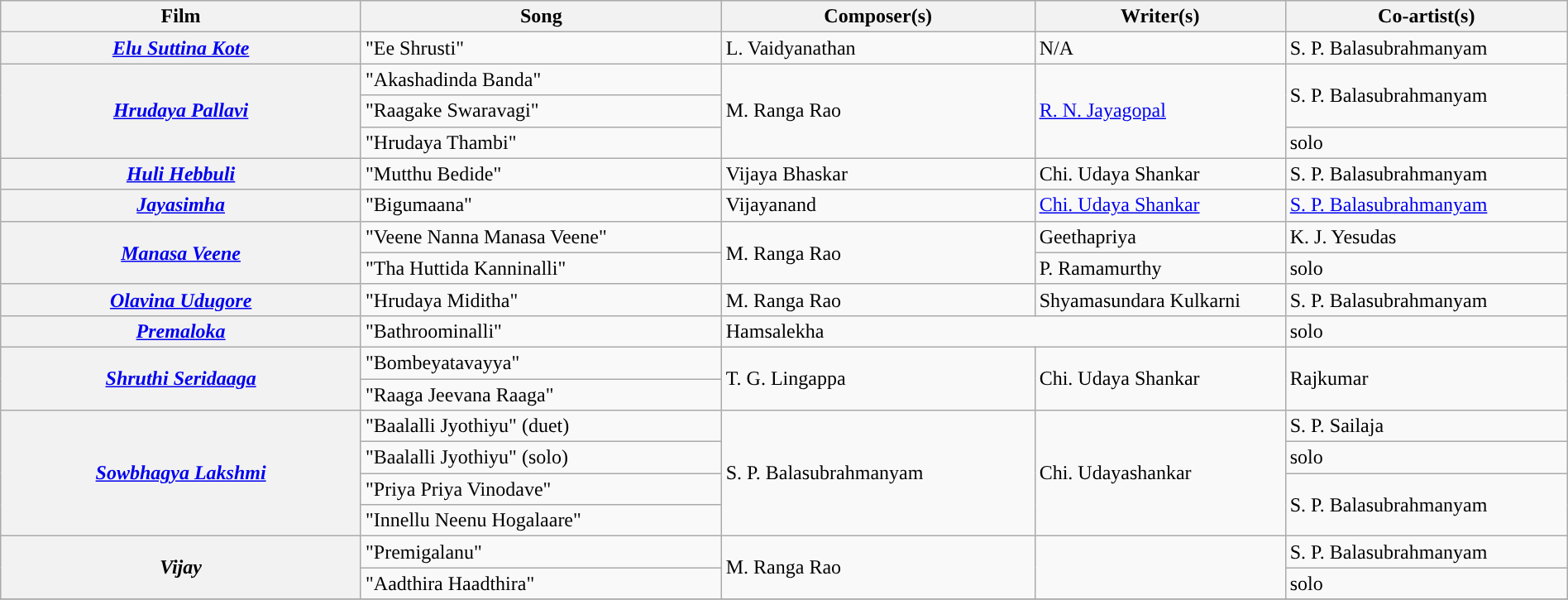<table class="wikitable plainrowheaders" width="100%" textcolor:#000;">
<tr style="background:#b0e0e66;">
<th scope="col" width=23%><strong>Film</strong></th>
<th scope="col" width=23%><strong>Song</strong></th>
<th scope="col" width=20%><strong>Composer(s)</strong></th>
<th scope="col" width=16%><strong>Writer(s)</strong></th>
<th scope="col" width=18%><strong>Co-artist(s)</strong></th>
</tr>
<tr>
<th><em><a href='#'>Elu Suttina Kote</a></em></th>
<td>"Ee Shrusti"</td>
<td>L. Vaidyanathan</td>
<td>N/A</td>
<td>S. P. Balasubrahmanyam</td>
</tr>
<tr>
<th Rowspan=3><em><a href='#'>Hrudaya Pallavi</a></em></th>
<td>"Akashadinda Banda"</td>
<td rowspan=3>M. Ranga Rao</td>
<td rowspan=3><a href='#'>R. N. Jayagopal</a></td>
<td Rowspan=2>S. P. Balasubrahmanyam</td>
</tr>
<tr>
<td>"Raagake Swaravagi"</td>
</tr>
<tr>
<td>"Hrudaya Thambi"</td>
<td>solo</td>
</tr>
<tr>
<th Rowspan=><em><a href='#'>Huli Hebbuli</a></em></th>
<td>"Mutthu Bedide"</td>
<td rowspan=>Vijaya Bhaskar</td>
<td rowdpan=>Chi. Udaya Shankar</td>
<td>S. P. Balasubrahmanyam</td>
</tr>
<tr>
<th><em><a href='#'>Jayasimha</a></em></th>
<td>"Bigumaana"</td>
<td>Vijayanand</td>
<td><a href='#'>Chi. Udaya Shankar</a></td>
<td><a href='#'>S. P. Balasubrahmanyam</a></td>
</tr>
<tr>
<th Rowspan=2><em><a href='#'>Manasa Veene</a></em></th>
<td>"Veene Nanna Manasa Veene"</td>
<td rowspan=2>M. Ranga Rao</td>
<td>Geethapriya</td>
<td>K. J. Yesudas</td>
</tr>
<tr>
<td>"Tha Huttida Kanninalli"</td>
<td>P. Ramamurthy</td>
<td>solo</td>
</tr>
<tr>
<th><em><a href='#'>Olavina Udugore</a></em></th>
<td>"Hrudaya Miditha"</td>
<td>M. Ranga Rao</td>
<td>Shyamasundara Kulkarni</td>
<td>S. P. Balasubrahmanyam</td>
</tr>
<tr>
<th><em><a href='#'>Premaloka</a></em></th>
<td>"Bathroominalli"</td>
<td colspan=2>Hamsalekha</td>
<td>solo</td>
</tr>
<tr>
<th Rowspan=2><em><a href='#'>Shruthi Seridaaga</a></em></th>
<td>"Bombeyatavayya"</td>
<td rowspan=2>T. G. Lingappa</td>
<td Rowspan=2>Chi. Udaya Shankar</td>
<td rowspan=2>Rajkumar</td>
</tr>
<tr>
<td>"Raaga Jeevana Raaga"</td>
</tr>
<tr>
<th Rowspan=4><em><a href='#'>Sowbhagya Lakshmi</a></em></th>
<td>"Baalalli Jyothiyu" (duet)</td>
<td rowspan=4>S. P. Balasubrahmanyam</td>
<td rowspan=4>Chi. Udayashankar</td>
<td rowspan=>S. P. Sailaja</td>
</tr>
<tr>
<td>"Baalalli Jyothiyu" (solo)</td>
<td>solo</td>
</tr>
<tr>
<td>"Priya Priya Vinodave"</td>
<td rowspan=2>S. P. Balasubrahmanyam</td>
</tr>
<tr>
<td>"Innellu Neenu Hogalaare"</td>
</tr>
<tr>
<th Rowspan=2><em>Vijay</em><br></th>
<td>"Premigalanu"</td>
<td rowspan=2>M. Ranga Rao</td>
<td rowspan=2></td>
<td>S. P. Balasubrahmanyam</td>
</tr>
<tr>
<td>"Aadthira Haadthira"</td>
<td>solo</td>
</tr>
<tr>
</tr>
</table>
